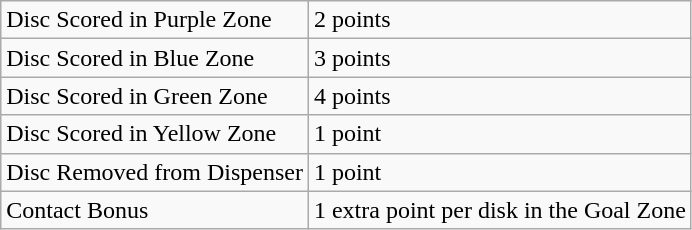<table class="wikitable">
<tr>
<td>Disc Scored in Purple Zone</td>
<td>2 points</td>
</tr>
<tr>
<td>Disc Scored in Blue Zone</td>
<td>3 points</td>
</tr>
<tr>
<td>Disc Scored in Green Zone</td>
<td>4 points</td>
</tr>
<tr>
<td>Disc Scored in Yellow Zone</td>
<td>1 point</td>
</tr>
<tr>
<td>Disc Removed from Dispenser</td>
<td>1 point</td>
</tr>
<tr>
<td>Contact Bonus</td>
<td>1 extra point per disk in the Goal Zone</td>
</tr>
</table>
